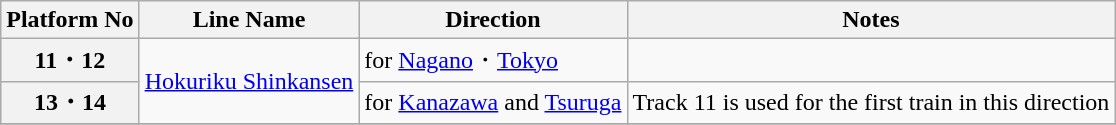<table class="wikitable">
<tr>
<th nowrap="nowrap">Platform No </th>
<th>Line Name</th>
<th>Direction</th>
<th>Notes</th>
</tr>
<tr>
<th>11・12</th>
<td rowspan="2"> <a href='#'>Hokuriku Shinkansen</a></td>
<td>for <a href='#'>Nagano</a>・<a href='#'>Tokyo</a></td>
<td></td>
</tr>
<tr>
<th>13・14</th>
<td>for <a href='#'>Kanazawa</a> and <a href='#'>Tsuruga</a></td>
<td>Track 11 is used for the first train in this direction</td>
</tr>
<tr>
</tr>
</table>
